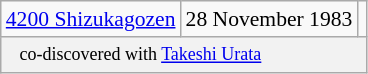<table class="wikitable floatright" style="font-size: 0.9em;">
<tr>
<td><a href='#'>4200 Shizukagozen</a></td>
<td>28 November 1983</td>
<td></td>
</tr>
<tr>
<th colspan=3 style="font-size: smaller; font-weight: normal; text-align: left; padding: 4px 12px;"> co-discovered with <a href='#'>Takeshi Urata</a></th>
</tr>
</table>
